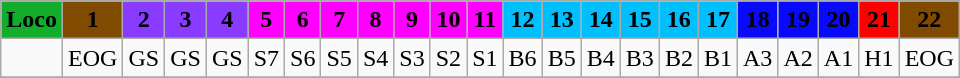<table class="wikitable plainrowheaders unsortable" style="text-align:center">
<tr>
<th scope="col" rowspan="1" style="background:#12ad2b;"><span>Loco</span></th>
<th scope="col" rowspan="1" style="background:#804a00;"><span>1</span></th>
<th scope="col" rowspan="1" style="background:#893bff;">2</th>
<th rowspan="1" scope="col" style="background:#893bff;">3</th>
<th rowspan="1" scope="col" style="background:#893bff;">4</th>
<th rowspan="1" scope="col" style="background:#ff00ff;">5</th>
<th rowspan="1" scope="col" style="background:#ff00ff;">6</th>
<th rowspan="1" scope="col" style="background:#ff00ff;">7</th>
<th rowspan="1" scope="col" style="background:#ff00ff;">8</th>
<th rowspan="1" scope="col" style="background:#ff00ff;">9</th>
<th rowspan="1" scope="col" style="background:#ff00ff;">10</th>
<th rowspan="1" scope="col" style="background:#ff00ff;">11</th>
<th rowspan="1" scope="col" style="background:#00bfff;">12</th>
<th rowspan="1" scope="col" style="background:#00bfff;">13</th>
<th rowspan="1" scope="col" style="background:#00bfff;">14</th>
<th rowspan="1" scope="col" style="background:#00bfff;">15</th>
<th rowspan="1" scope="col" style="background:#00bfff;">16</th>
<th rowspan="1" scope="col" style="background:#00bfff;">17</th>
<th rowspan="1" scope="col" style="background:#0909ff;"><span>18</span></th>
<th rowspan="1" scope="col" style="background:#0909ff;"><span>19</span></th>
<th rowspan="1" scope="col" style="background:#0909ff;"><span>20</span></th>
<th rowspan="1" scope="col" style="background:#ff0000;"><span>21</span></th>
<th rowspan="1" scope="col" style="background:#804a00;"><span>22</span></th>
</tr>
<tr>
<td></td>
<td>EOG</td>
<td>GS</td>
<td>GS</td>
<td>GS</td>
<td>S7</td>
<td>S6</td>
<td>S5</td>
<td>S4</td>
<td>S3</td>
<td>S2</td>
<td>S1</td>
<td>B6</td>
<td>B5</td>
<td>B4</td>
<td>B3</td>
<td>B2</td>
<td>B1</td>
<td>A3</td>
<td>A2</td>
<td>A1</td>
<td>H1</td>
<td>EOG</td>
</tr>
<tr>
</tr>
</table>
